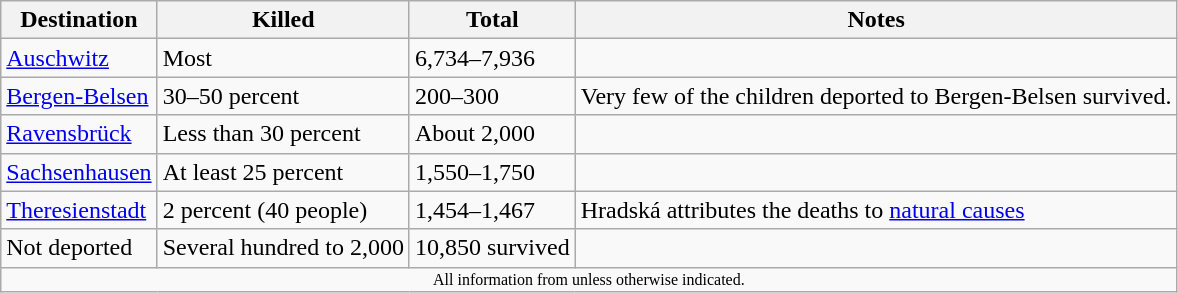<table class="wikitable  sortable" width="auto" style="text-align: left">
<tr>
<th scope="col">Destination</th>
<th scope="col">Killed</th>
<th scope="col">Total</th>
<th scope="col"  class=unsortable>Notes</th>
</tr>
<tr>
<td><a href='#'>Auschwitz</a></td>
<td>Most</td>
<td>6,734–7,936</td>
<td></td>
</tr>
<tr>
<td><a href='#'>Bergen-Belsen</a></td>
<td>30–50 percent</td>
<td>200–300</td>
<td>Very few of the children deported to Bergen-Belsen survived.</td>
</tr>
<tr>
<td><a href='#'>Ravensbrück</a></td>
<td>Less than 30 percent</td>
<td>About 2,000</td>
<td></td>
</tr>
<tr>
<td><a href='#'>Sachsenhausen</a></td>
<td>At least 25 percent</td>
<td>1,550–1,750</td>
<td></td>
</tr>
<tr>
<td><a href='#'>Theresienstadt</a></td>
<td>2 percent (40 people)</td>
<td>1,454–1,467</td>
<td>Hradská attributes the deaths to <a href='#'>natural causes</a></td>
</tr>
<tr>
<td>Not deported</td>
<td>Several hundred to 2,000</td>
<td>10,850 survived</td>
<td></td>
</tr>
<tr>
<td colspan="5" style="text-align: center; font-size: 8pt">All information from  unless otherwise indicated.</td>
</tr>
</table>
